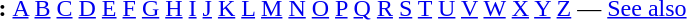<table id="toc" border="0">
<tr>
<th>:</th>
<td><a href='#'>A</a> <a href='#'>B</a> <a href='#'>C</a> <a href='#'>D</a> <a href='#'>E</a> <a href='#'>F</a> <a href='#'>G</a> <a href='#'>H</a> <a href='#'>I</a> <a href='#'>J</a> <a href='#'>K</a> <a href='#'>L</a> <a href='#'>M</a> <a href='#'>N</a> <a href='#'>O</a> <a href='#'>P</a> <a href='#'>Q</a> <a href='#'>R</a> <a href='#'>S</a> <a href='#'>T</a> <a href='#'>U</a> <a href='#'>V</a> <a href='#'>W</a> <a href='#'>X</a> <a href='#'>Y</a>  <a href='#'>Z</a> — <a href='#'>See also</a></td>
</tr>
</table>
